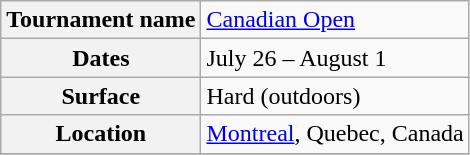<table class="wikitable">
<tr>
<th>Tournament name</th>
<td><a href='#'>Canadian Open</a></td>
</tr>
<tr>
<th>Dates</th>
<td>July 26 – August 1</td>
</tr>
<tr>
<th>Surface</th>
<td>Hard (outdoors)</td>
</tr>
<tr>
<th>Location</th>
<td><a href='#'>Montreal</a>, Quebec, Canada</td>
</tr>
<tr>
</tr>
</table>
